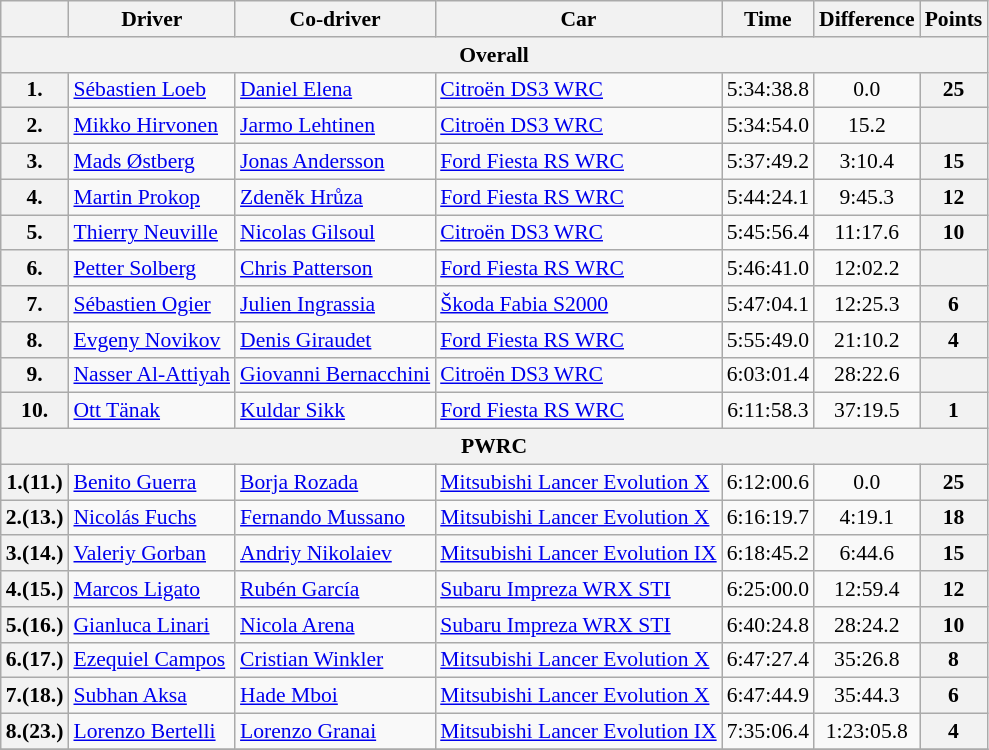<table class="wikitable" style="text-align: center; font-size: 90%; max-width: 950px;">
<tr>
<th></th>
<th>Driver</th>
<th>Co-driver</th>
<th>Car</th>
<th>Time</th>
<th>Difference</th>
<th>Points</th>
</tr>
<tr>
<th colspan="7">Overall</th>
</tr>
<tr>
<th>1.</th>
<td align="left"> <a href='#'>Sébastien Loeb</a></td>
<td align="left"> <a href='#'>Daniel Elena</a></td>
<td align="left"><a href='#'>Citroën DS3 WRC</a></td>
<td>5:34:38.8</td>
<td>0.0</td>
<th>25</th>
</tr>
<tr>
<th>2.</th>
<td align="left"> <a href='#'>Mikko Hirvonen</a></td>
<td align="left"> <a href='#'>Jarmo Lehtinen</a></td>
<td align="left"><a href='#'>Citroën DS3 WRC</a></td>
<td>5:34:54.0</td>
<td>15.2</td>
<th></th>
</tr>
<tr>
<th>3.</th>
<td align="left"> <a href='#'>Mads Østberg</a></td>
<td align="left"> <a href='#'>Jonas Andersson</a></td>
<td align="left"><a href='#'>Ford Fiesta RS WRC</a></td>
<td>5:37:49.2</td>
<td>3:10.4</td>
<th>15</th>
</tr>
<tr>
<th>4.</th>
<td align="left"> <a href='#'>Martin Prokop</a></td>
<td align="left"> <a href='#'>Zdeněk Hrůza</a></td>
<td align="left"><a href='#'>Ford Fiesta RS WRC</a></td>
<td>5:44:24.1</td>
<td>9:45.3</td>
<th>12</th>
</tr>
<tr>
<th>5.</th>
<td align="left"> <a href='#'>Thierry Neuville</a></td>
<td align="left"> <a href='#'>Nicolas Gilsoul</a></td>
<td align="left"><a href='#'>Citroën DS3 WRC</a></td>
<td>5:45:56.4</td>
<td>11:17.6</td>
<th>10</th>
</tr>
<tr>
<th>6.</th>
<td align="left"> <a href='#'>Petter Solberg</a></td>
<td align="left"> <a href='#'>Chris Patterson</a></td>
<td align="left"><a href='#'>Ford Fiesta RS WRC</a></td>
<td>5:46:41.0</td>
<td>12:02.2</td>
<th></th>
</tr>
<tr>
<th>7.</th>
<td align="left"> <a href='#'>Sébastien Ogier</a></td>
<td align="left"> <a href='#'>Julien Ingrassia</a></td>
<td align="left"><a href='#'>Škoda Fabia S2000</a></td>
<td>5:47:04.1</td>
<td>12:25.3</td>
<th>6</th>
</tr>
<tr>
<th>8.</th>
<td align="left"> <a href='#'>Evgeny Novikov</a></td>
<td align="left"> <a href='#'>Denis Giraudet</a></td>
<td align="left"><a href='#'>Ford Fiesta RS WRC</a></td>
<td>5:55:49.0</td>
<td>21:10.2</td>
<th>4</th>
</tr>
<tr>
<th>9.</th>
<td align="left"> <a href='#'>Nasser Al-Attiyah</a></td>
<td align="left"> <a href='#'>Giovanni Bernacchini</a></td>
<td align="left"><a href='#'>Citroën DS3 WRC</a></td>
<td>6:03:01.4</td>
<td>28:22.6</td>
<th></th>
</tr>
<tr>
<th>10.</th>
<td align="left"> <a href='#'>Ott Tänak</a></td>
<td align="left"> <a href='#'>Kuldar Sikk</a></td>
<td align="left"><a href='#'>Ford Fiesta RS WRC</a></td>
<td>6:11:58.3</td>
<td>37:19.5</td>
<th>1</th>
</tr>
<tr>
<th colspan="7">PWRC</th>
</tr>
<tr>
<th>1.(11.)</th>
<td align="left"> <a href='#'>Benito Guerra</a></td>
<td align="left"> <a href='#'>Borja Rozada</a></td>
<td align="left"><a href='#'>Mitsubishi Lancer Evolution X</a></td>
<td>6:12:00.6</td>
<td>0.0</td>
<th>25</th>
</tr>
<tr>
<th>2.(13.)</th>
<td align="left"> <a href='#'>Nicolás Fuchs</a></td>
<td align="left"> <a href='#'>Fernando Mussano</a></td>
<td align="left"><a href='#'>Mitsubishi Lancer Evolution X</a></td>
<td>6:16:19.7</td>
<td>4:19.1</td>
<th>18</th>
</tr>
<tr>
<th>3.(14.)</th>
<td align="left"> <a href='#'>Valeriy Gorban</a></td>
<td align="left"> <a href='#'>Andriy Nikolaiev</a></td>
<td align="left"><a href='#'>Mitsubishi Lancer Evolution IX</a></td>
<td>6:18:45.2</td>
<td>6:44.6</td>
<th>15</th>
</tr>
<tr>
<th>4.(15.)</th>
<td align="left"> <a href='#'>Marcos Ligato</a></td>
<td align="left"> <a href='#'>Rubén García</a></td>
<td align="left"><a href='#'>Subaru Impreza WRX STI</a></td>
<td>6:25:00.0</td>
<td>12:59.4</td>
<th>12</th>
</tr>
<tr>
<th>5.(16.)</th>
<td align="left"> <a href='#'>Gianluca Linari</a></td>
<td align="left"> <a href='#'>Nicola Arena</a></td>
<td align="left"><a href='#'>Subaru Impreza WRX STI</a></td>
<td>6:40:24.8</td>
<td>28:24.2</td>
<th>10</th>
</tr>
<tr>
<th>6.(17.)</th>
<td align="left"> <a href='#'>Ezequiel Campos</a></td>
<td align="left"> <a href='#'>Cristian Winkler</a></td>
<td align="left"><a href='#'>Mitsubishi Lancer Evolution X</a></td>
<td>6:47:27.4</td>
<td>35:26.8</td>
<th>8</th>
</tr>
<tr>
<th>7.(18.)</th>
<td align="left"> <a href='#'>Subhan Aksa</a></td>
<td align="left"> <a href='#'>Hade Mboi</a></td>
<td align="left"><a href='#'>Mitsubishi Lancer Evolution X</a></td>
<td>6:47:44.9</td>
<td>35:44.3</td>
<th>6</th>
</tr>
<tr>
<th>8.(23.)</th>
<td align="left"> <a href='#'>Lorenzo Bertelli</a></td>
<td align="left"> <a href='#'>Lorenzo Granai</a></td>
<td align="left"><a href='#'>Mitsubishi Lancer Evolution IX</a></td>
<td>7:35:06.4</td>
<td>1:23:05.8</td>
<th>4</th>
</tr>
<tr>
</tr>
</table>
